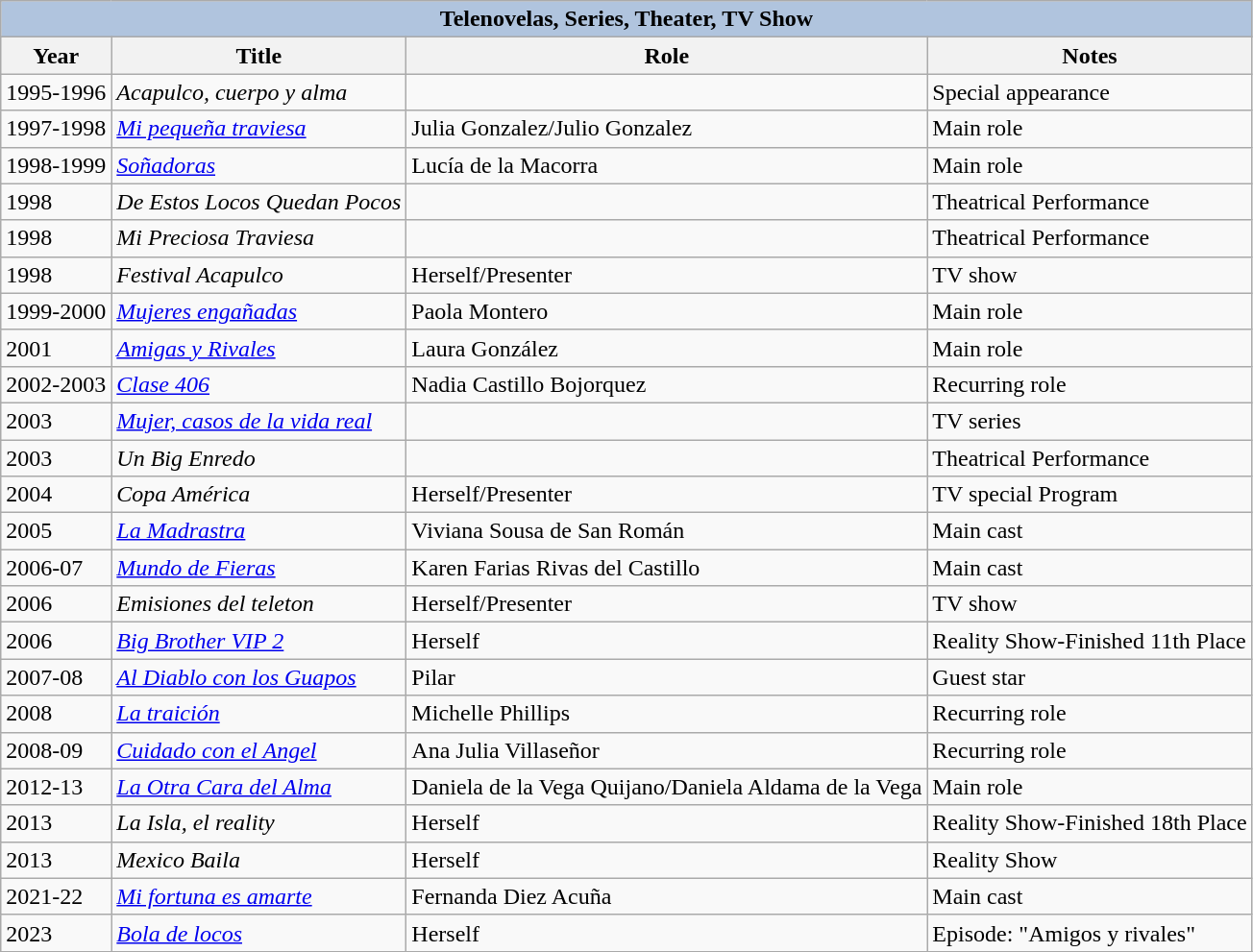<table class="wikitable">
<tr>
<th colspan="5" style="background:LightSteelBlue;">Telenovelas, Series, Theater, TV Show</th>
</tr>
<tr>
<th>Year</th>
<th>Title</th>
<th>Role</th>
<th>Notes</th>
</tr>
<tr>
<td>1995-1996</td>
<td><em>Acapulco, cuerpo y alma</em></td>
<td></td>
<td>Special appearance</td>
</tr>
<tr>
<td>1997-1998</td>
<td><em><a href='#'>Mi pequeña traviesa</a></em></td>
<td>Julia Gonzalez/Julio Gonzalez</td>
<td>Main role</td>
</tr>
<tr>
<td>1998-1999</td>
<td><em><a href='#'>Soñadoras</a></em></td>
<td>Lucía de la Macorra</td>
<td>Main role</td>
</tr>
<tr>
<td>1998</td>
<td><em>De Estos Locos Quedan Pocos</em></td>
<td></td>
<td>Theatrical Performance</td>
</tr>
<tr>
<td>1998</td>
<td><em>Mi Preciosa Traviesa</em></td>
<td></td>
<td>Theatrical Performance</td>
</tr>
<tr>
<td>1998</td>
<td><em>Festival Acapulco</em></td>
<td>Herself/Presenter</td>
<td>TV show</td>
</tr>
<tr>
<td>1999-2000</td>
<td><em><a href='#'>Mujeres engañadas</a></em></td>
<td>Paola Montero</td>
<td>Main role</td>
</tr>
<tr>
<td>2001</td>
<td><em><a href='#'>Amigas y Rivales</a></em></td>
<td>Laura González</td>
<td>Main role</td>
</tr>
<tr>
<td>2002-2003</td>
<td><em><a href='#'>Clase 406</a></em></td>
<td>Nadia Castillo Bojorquez</td>
<td>Recurring role</td>
</tr>
<tr>
<td>2003</td>
<td><em><a href='#'>Mujer, casos de la vida real</a></em></td>
<td></td>
<td>TV series</td>
</tr>
<tr>
<td>2003</td>
<td><em>Un Big Enredo</em></td>
<td></td>
<td>Theatrical Performance</td>
</tr>
<tr>
<td>2004</td>
<td><em>Copa América</em></td>
<td>Herself/Presenter</td>
<td>TV special Program</td>
</tr>
<tr>
<td>2005</td>
<td><em><a href='#'>La Madrastra</a></em></td>
<td>Viviana Sousa de San Román</td>
<td>Main cast</td>
</tr>
<tr>
<td>2006-07</td>
<td><em><a href='#'>Mundo de Fieras</a></em></td>
<td>Karen Farias Rivas del Castillo</td>
<td>Main cast</td>
</tr>
<tr>
<td>2006</td>
<td><em>Emisiones del teleton</em></td>
<td>Herself/Presenter</td>
<td>TV show</td>
</tr>
<tr>
<td>2006</td>
<td><em><a href='#'>Big Brother VIP 2</a></em></td>
<td>Herself</td>
<td>Reality Show-Finished 11th Place</td>
</tr>
<tr>
<td>2007-08</td>
<td><em><a href='#'>Al Diablo con los Guapos</a></em></td>
<td>Pilar</td>
<td>Guest star</td>
</tr>
<tr>
<td>2008</td>
<td><em><a href='#'>La traición</a></em></td>
<td>Michelle Phillips</td>
<td>Recurring role</td>
</tr>
<tr>
<td>2008-09</td>
<td><em><a href='#'>Cuidado con el Angel</a></em></td>
<td>Ana Julia Villaseñor</td>
<td>Recurring role</td>
</tr>
<tr>
<td>2012-13</td>
<td><em><a href='#'>La Otra Cara del Alma</a></em></td>
<td>Daniela de la Vega Quijano/Daniela Aldama de la Vega</td>
<td>Main role</td>
</tr>
<tr>
<td>2013</td>
<td><em>La Isla, el reality</em></td>
<td>Herself</td>
<td>Reality Show-Finished 18th Place</td>
</tr>
<tr>
<td>2013</td>
<td><em>Mexico Baila</em></td>
<td>Herself</td>
<td>Reality Show</td>
</tr>
<tr>
<td>2021-22</td>
<td><em><a href='#'>Mi fortuna es amarte</a></em></td>
<td>Fernanda Diez Acuña</td>
<td>Main cast</td>
</tr>
<tr>
<td>2023</td>
<td><em><a href='#'>Bola de locos</a></em></td>
<td>Herself</td>
<td>Episode: "Amigos y rivales"</td>
</tr>
<tr>
</tr>
</table>
